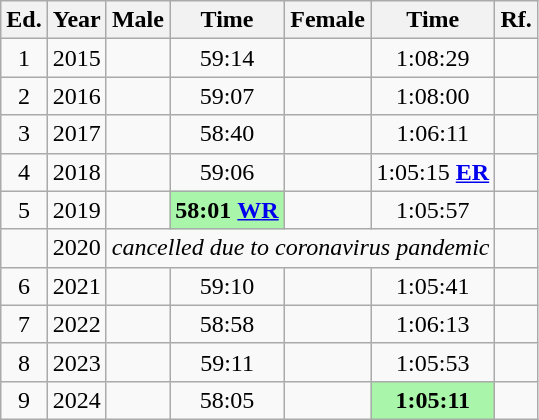<table class="wikitable sortable" style="text-align:center">
<tr>
<th>Ed.</th>
<th>Year</th>
<th>Male</th>
<th>Time</th>
<th>Female</th>
<th>Time</th>
<th class="unsortable">Rf.</th>
</tr>
<tr>
<td>1</td>
<td>2015</td>
<td align=left></td>
<td>59:14</td>
<td align=left></td>
<td>1:08:29</td>
<td></td>
</tr>
<tr>
<td>2</td>
<td>2016</td>
<td align=left></td>
<td>59:07</td>
<td align=left></td>
<td>1:08:00</td>
<td></td>
</tr>
<tr>
<td>3</td>
<td>2017</td>
<td align=left></td>
<td>58:40</td>
<td align=left></td>
<td>1:06:11</td>
<td></td>
</tr>
<tr>
<td>4</td>
<td>2018</td>
<td align=left></td>
<td>59:06</td>
<td align=left></td>
<td>1:05:15 <a href='#'><strong>ER</strong></a></td>
<td></td>
</tr>
<tr>
<td>5</td>
<td>2019</td>
<td align=left></td>
<td bgcolor=#A9F5A9><strong>58:01</strong> <strong><a href='#'>WR</a></strong></td>
<td align=left></td>
<td>1:05:57</td>
<td></td>
</tr>
<tr>
<td></td>
<td>2020</td>
<td colspan="4" align="center" data-sort-value=""><em>cancelled due to coronavirus pandemic</em></td>
<td></td>
</tr>
<tr>
<td>6</td>
<td>2021</td>
<td align=left></td>
<td>59:10</td>
<td align=left></td>
<td>1:05:41</td>
<td></td>
</tr>
<tr>
<td>7</td>
<td>2022</td>
<td align=left></td>
<td>58:58</td>
<td align=left></td>
<td>1:06:13</td>
<td></td>
</tr>
<tr>
<td>8</td>
<td>2023</td>
<td align=left></td>
<td>59:11</td>
<td align=left></td>
<td>1:05:53</td>
<td></td>
</tr>
<tr>
<td>9</td>
<td>2024</td>
<td align=left></td>
<td>58:05</td>
<td align=left></td>
<td bgcolor=#A9F5A9><strong>1:05:11</strong></td>
<td></td>
</tr>
</table>
